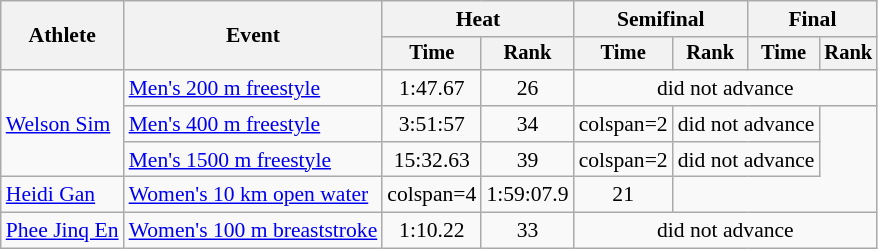<table class=wikitable style="font-size:90%">
<tr>
<th rowspan="2">Athlete</th>
<th rowspan="2">Event</th>
<th colspan="2">Heat</th>
<th colspan="2">Semifinal</th>
<th colspan="2">Final</th>
</tr>
<tr style="font-size:95%">
<th>Time</th>
<th>Rank</th>
<th>Time</th>
<th>Rank</th>
<th>Time</th>
<th>Rank</th>
</tr>
<tr align=center>
<td align=left rowspan=3><a href='#'>Welson Sim</a></td>
<td align=left><a href='#'>Men's 200 m freestyle</a></td>
<td>1:47.67</td>
<td>26</td>
<td colspan=4>did not advance</td>
</tr>
<tr align=center>
<td align=left><a href='#'>Men's 400 m freestyle</a></td>
<td>3:51:57</td>
<td>34</td>
<td>colspan=2 </td>
<td colspan=2>did not advance</td>
</tr>
<tr align=center>
<td align=left><a href='#'>Men's 1500 m freestyle</a></td>
<td>15:32.63</td>
<td>39</td>
<td>colspan=2 </td>
<td colspan=2>did not advance</td>
</tr>
<tr align=center>
<td align=left><a href='#'>Heidi Gan</a></td>
<td align=left><a href='#'>Women's 10 km open water</a></td>
<td>colspan=4 </td>
<td>1:59:07.9</td>
<td>21</td>
</tr>
<tr align=center>
<td align=left><a href='#'>Phee Jinq En</a></td>
<td align=left><a href='#'>Women's 100 m breaststroke</a></td>
<td>1:10.22</td>
<td>33</td>
<td colspan=4>did not advance</td>
</tr>
</table>
